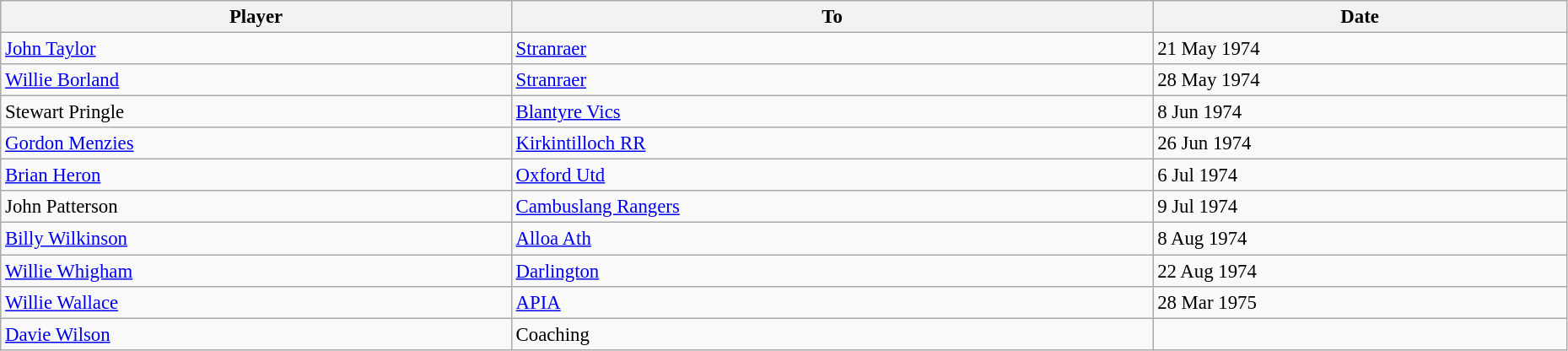<table class="wikitable" style="text-align:center; font-size:95%;width:98%; text-align:left">
<tr>
<th>Player</th>
<th>To</th>
<th>Date</th>
</tr>
<tr>
<td> <a href='#'>John Taylor</a></td>
<td> <a href='#'>Stranraer</a></td>
<td>21 May 1974</td>
</tr>
<tr>
<td> <a href='#'>Willie Borland</a></td>
<td> <a href='#'>Stranraer</a></td>
<td>28 May 1974</td>
</tr>
<tr>
<td> Stewart Pringle</td>
<td> <a href='#'>Blantyre Vics</a></td>
<td>8 Jun 1974</td>
</tr>
<tr>
<td> <a href='#'>Gordon Menzies</a></td>
<td> <a href='#'>Kirkintilloch RR</a></td>
<td>26 Jun 1974</td>
</tr>
<tr>
<td> <a href='#'>Brian Heron</a></td>
<td> <a href='#'>Oxford Utd</a></td>
<td>6 Jul 1974</td>
</tr>
<tr>
<td> John Patterson</td>
<td> <a href='#'>Cambuslang Rangers</a></td>
<td>9 Jul 1974</td>
</tr>
<tr>
<td> <a href='#'>Billy Wilkinson</a></td>
<td> <a href='#'>Alloa Ath</a></td>
<td>8 Aug 1974</td>
</tr>
<tr>
<td> <a href='#'>Willie Whigham</a></td>
<td> <a href='#'>Darlington</a></td>
<td>22 Aug 1974</td>
</tr>
<tr>
<td> <a href='#'>Willie Wallace</a></td>
<td> <a href='#'>APIA</a></td>
<td>28 Mar 1975</td>
</tr>
<tr>
<td> <a href='#'>Davie Wilson</a></td>
<td> Coaching</td>
<td></td>
</tr>
</table>
